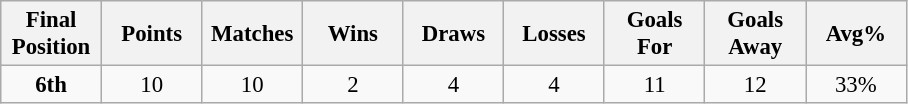<table class="wikitable" style="font-size: 95%; text-align: center;">
<tr>
<th width=60>Final Position</th>
<th width=60>Points</th>
<th width=60>Matches</th>
<th width=60>Wins</th>
<th width=60>Draws</th>
<th width=60>Losses</th>
<th width=60>Goals For</th>
<th width=60>Goals Away</th>
<th width=60>Avg%</th>
</tr>
<tr>
<td><strong>6th</strong></td>
<td>10</td>
<td>10</td>
<td>2</td>
<td>4</td>
<td>4</td>
<td>11</td>
<td>12</td>
<td>33%</td>
</tr>
</table>
